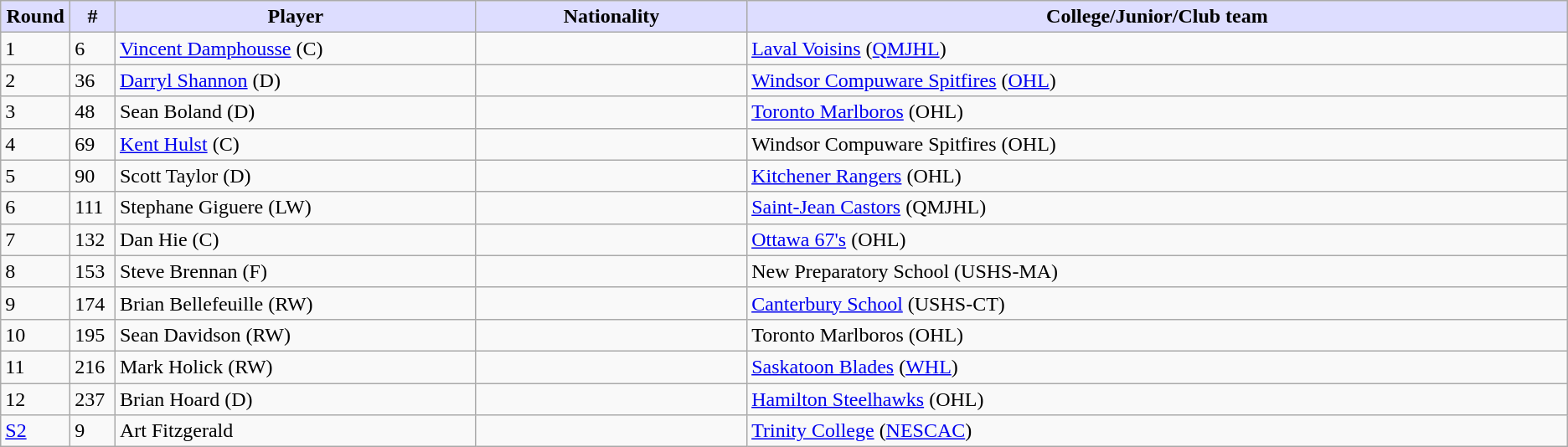<table class="wikitable">
<tr>
<th style="background:#ddf; width:2.75%;">Round</th>
<th style="background:#ddf; width:2.75%;">#</th>
<th style="background:#ddf; width:22.0%;">Player</th>
<th style="background:#ddf; width:16.5%;">Nationality</th>
<th style="background:#ddf; width:50.0%;">College/Junior/Club team</th>
</tr>
<tr>
<td>1</td>
<td>6</td>
<td><a href='#'>Vincent Damphousse</a> (C)</td>
<td></td>
<td><a href='#'>Laval Voisins</a> (<a href='#'>QMJHL</a>)</td>
</tr>
<tr>
<td>2</td>
<td>36</td>
<td><a href='#'>Darryl Shannon</a> (D)</td>
<td></td>
<td><a href='#'>Windsor Compuware Spitfires</a> (<a href='#'>OHL</a>)</td>
</tr>
<tr>
<td>3</td>
<td>48</td>
<td>Sean Boland (D)</td>
<td></td>
<td><a href='#'>Toronto Marlboros</a> (OHL)</td>
</tr>
<tr>
<td>4</td>
<td>69</td>
<td><a href='#'>Kent Hulst</a> (C)</td>
<td></td>
<td>Windsor Compuware Spitfires (OHL)</td>
</tr>
<tr>
<td>5</td>
<td>90</td>
<td>Scott Taylor (D)</td>
<td></td>
<td><a href='#'>Kitchener Rangers</a> (OHL)</td>
</tr>
<tr>
<td>6</td>
<td>111</td>
<td>Stephane Giguere (LW)</td>
<td></td>
<td><a href='#'>Saint-Jean Castors</a> (QMJHL)</td>
</tr>
<tr>
<td>7</td>
<td>132</td>
<td>Dan Hie (C)</td>
<td></td>
<td><a href='#'>Ottawa 67's</a> (OHL)</td>
</tr>
<tr>
<td>8</td>
<td>153</td>
<td>Steve Brennan (F)</td>
<td></td>
<td>New Preparatory School (USHS-MA)</td>
</tr>
<tr>
<td>9</td>
<td>174</td>
<td>Brian Bellefeuille (RW)</td>
<td></td>
<td><a href='#'>Canterbury School</a> (USHS-CT)</td>
</tr>
<tr>
<td>10</td>
<td>195</td>
<td>Sean Davidson (RW)</td>
<td></td>
<td>Toronto Marlboros (OHL)</td>
</tr>
<tr>
<td>11</td>
<td>216</td>
<td>Mark Holick (RW)</td>
<td></td>
<td><a href='#'>Saskatoon Blades</a> (<a href='#'>WHL</a>)</td>
</tr>
<tr>
<td>12</td>
<td>237</td>
<td>Brian Hoard (D)</td>
<td></td>
<td><a href='#'>Hamilton Steelhawks</a> (OHL)</td>
</tr>
<tr>
<td><a href='#'>S2</a></td>
<td>9</td>
<td>Art Fitzgerald</td>
<td></td>
<td><a href='#'>Trinity College</a> (<a href='#'>NESCAC</a>)</td>
</tr>
</table>
